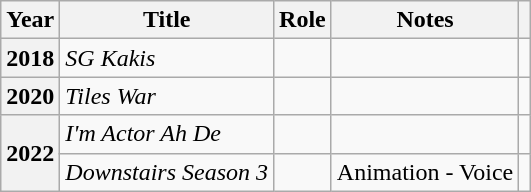<table class="wikitable sortable plainrowheaders">
<tr>
<th scope="col">Year</th>
<th scope="col">Title</th>
<th scope="col">Role</th>
<th scope="col" class="unsortable">Notes</th>
<th scope="col" class="unsortable"></th>
</tr>
<tr>
<th scope="row">2018</th>
<td><em>SG Kakis</em></td>
<td></td>
<td></td>
<td></td>
</tr>
<tr>
<th scope="row">2020</th>
<td><em>Tiles War</em></td>
<td></td>
<td></td>
<td></td>
</tr>
<tr>
<th scope="row" rowspan="2">2022</th>
<td><em>I'm Actor Ah De</em></td>
<td></td>
<td></td>
<td></td>
</tr>
<tr>
<td><em>Downstairs Season 3</em></td>
<td></td>
<td>Animation - Voice</td>
</tr>
</table>
